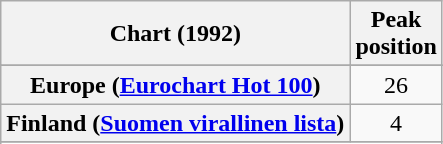<table class="wikitable sortable plainrowheaders" style="text-align:center">
<tr>
<th>Chart (1992)</th>
<th>Peak<br>position</th>
</tr>
<tr>
</tr>
<tr>
<th scope="row">Europe (<a href='#'>Eurochart Hot 100</a>)</th>
<td>26</td>
</tr>
<tr>
<th scope="row">Finland (<a href='#'>Suomen virallinen lista</a>)</th>
<td>4</td>
</tr>
<tr>
</tr>
<tr>
</tr>
</table>
